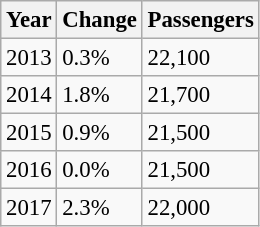<table class="wikitable sortable" style="font-size: 95%" width="align=">
<tr>
<th>Year</th>
<th>Change</th>
<th>Passengers</th>
</tr>
<tr>
<td>2013</td>
<td> 0.3%</td>
<td>22,100</td>
</tr>
<tr>
<td>2014</td>
<td> 1.8%</td>
<td>21,700</td>
</tr>
<tr>
<td>2015</td>
<td> 0.9%</td>
<td>21,500</td>
</tr>
<tr>
<td>2016</td>
<td> 0.0%</td>
<td>21,500</td>
</tr>
<tr>
<td>2017</td>
<td> 2.3%</td>
<td>22,000</td>
</tr>
</table>
